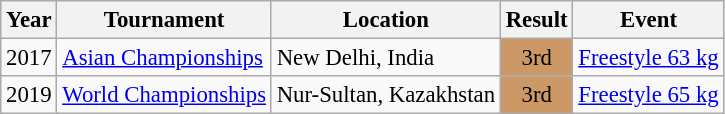<table class="wikitable" style="font-size:95%;">
<tr>
<th>Year</th>
<th>Tournament</th>
<th>Location</th>
<th>Result</th>
<th>Event</th>
</tr>
<tr>
<td>2017</td>
<td><a href='#'>Asian Championships</a></td>
<td>New Delhi, India</td>
<td align="center" bgcolor="cc9966">3rd</td>
<td><a href='#'>Freestyle 63 kg</a></td>
</tr>
<tr>
<td>2019</td>
<td><a href='#'>World Championships</a></td>
<td>Nur-Sultan, Kazakhstan</td>
<td align="center" bgcolor="cc9966">3rd</td>
<td><a href='#'>Freestyle 65 kg</a></td>
</tr>
</table>
